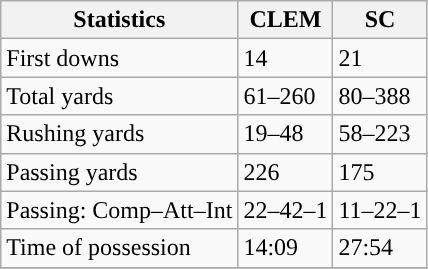<table class="wikitable" style="float: left;">
<tr>
<th>Statistics</th>
<th>CLEM</th>
<th>SC</th>
</tr>
<tr>
<td>First downs</td>
<td>14</td>
<td>21</td>
</tr>
<tr>
<td>Total yards</td>
<td>61–260</td>
<td>80–388</td>
</tr>
<tr>
<td>Rushing yards</td>
<td>19–48</td>
<td>58–223</td>
</tr>
<tr>
<td>Passing yards</td>
<td>226</td>
<td>175</td>
</tr>
<tr>
<td>Passing: Comp–Att–Int</td>
<td>22–42–1</td>
<td>11–22–1</td>
</tr>
<tr>
<td>Time of possession</td>
<td>14:09</td>
<td>27:54</td>
</tr>
<tr>
</tr>
</table>
